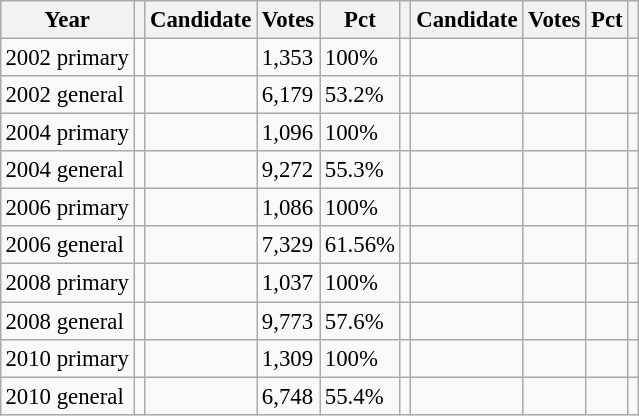<table class="wikitable" style="margin:0.5em ; font-size:95%">
<tr>
<th>Year</th>
<th></th>
<th>Candidate</th>
<th>Votes</th>
<th>Pct</th>
<th></th>
<th>Candidate</th>
<th>Votes</th>
<th>Pct</th>
<th></th>
</tr>
<tr>
<td>2002 primary</td>
<td></td>
<td></td>
<td>1,353</td>
<td>100%</td>
<td></td>
<td></td>
<td></td>
<td></td>
<td></td>
</tr>
<tr>
<td>2002 general</td>
<td></td>
<td></td>
<td>6,179</td>
<td>53.2%</td>
<td></td>
<td></td>
<td></td>
<td></td>
<td></td>
</tr>
<tr>
<td>2004 primary</td>
<td></td>
<td></td>
<td>1,096</td>
<td>100%</td>
<td></td>
<td></td>
<td></td>
<td></td>
<td></td>
</tr>
<tr>
<td>2004 general</td>
<td></td>
<td></td>
<td>9,272</td>
<td>55.3%</td>
<td></td>
<td></td>
<td></td>
<td></td>
<td></td>
</tr>
<tr>
<td>2006 primary</td>
<td></td>
<td></td>
<td>1,086</td>
<td>100%</td>
<td></td>
<td></td>
<td></td>
<td></td>
<td></td>
</tr>
<tr>
<td>2006 general</td>
<td></td>
<td></td>
<td>7,329</td>
<td>61.56%</td>
<td></td>
<td></td>
<td></td>
<td></td>
<td></td>
</tr>
<tr>
<td>2008 primary</td>
<td></td>
<td></td>
<td>1,037</td>
<td>100%</td>
<td></td>
<td></td>
<td></td>
<td></td>
<td></td>
</tr>
<tr>
<td>2008 general</td>
<td></td>
<td></td>
<td>9,773</td>
<td>57.6%</td>
<td></td>
<td></td>
<td></td>
<td></td>
<td></td>
</tr>
<tr>
<td>2010 primary</td>
<td></td>
<td></td>
<td>1,309</td>
<td>100%</td>
<td></td>
<td></td>
<td></td>
<td></td>
<td></td>
</tr>
<tr>
<td>2010 general</td>
<td></td>
<td></td>
<td>6,748</td>
<td>55.4%</td>
<td></td>
<td></td>
<td></td>
<td></td>
<td></td>
</tr>
</table>
